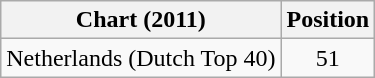<table class="wikitable">
<tr>
<th>Chart (2011)</th>
<th>Position</th>
</tr>
<tr>
<td>Netherlands (Dutch Top 40)</td>
<td align="center">51</td>
</tr>
</table>
